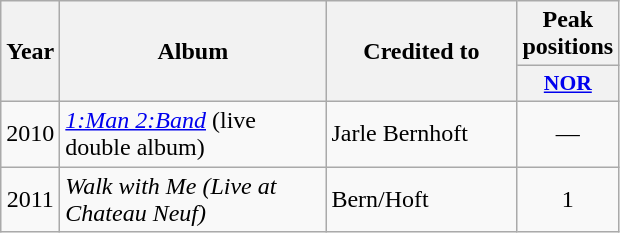<table class="wikitable">
<tr>
<th rowspan="2" style="text-align:center; width:10px;">Year</th>
<th rowspan="2" style="text-align:center; width:170px;">Album</th>
<th rowspan="2" style="text-align:center; width:120px;">Credited to</th>
<th style="text-align:center; width:20px;">Peak positions</th>
</tr>
<tr>
<th scope="col" style="width:3em;font-size:90%;"><a href='#'>NOR</a><br></th>
</tr>
<tr>
<td style="text-align:center;">2010</td>
<td><em><a href='#'>1:Man 2:Band</a></em> (live double album)</td>
<td>Jarle Bernhoft</td>
<td style="text-align:center;">—</td>
</tr>
<tr>
<td style="text-align:center;">2011</td>
<td><em>Walk with Me</em> <em>(Live at Chateau Neuf)</em></td>
<td>Bern/Hoft</td>
<td style="text-align:center;">1</td>
</tr>
</table>
